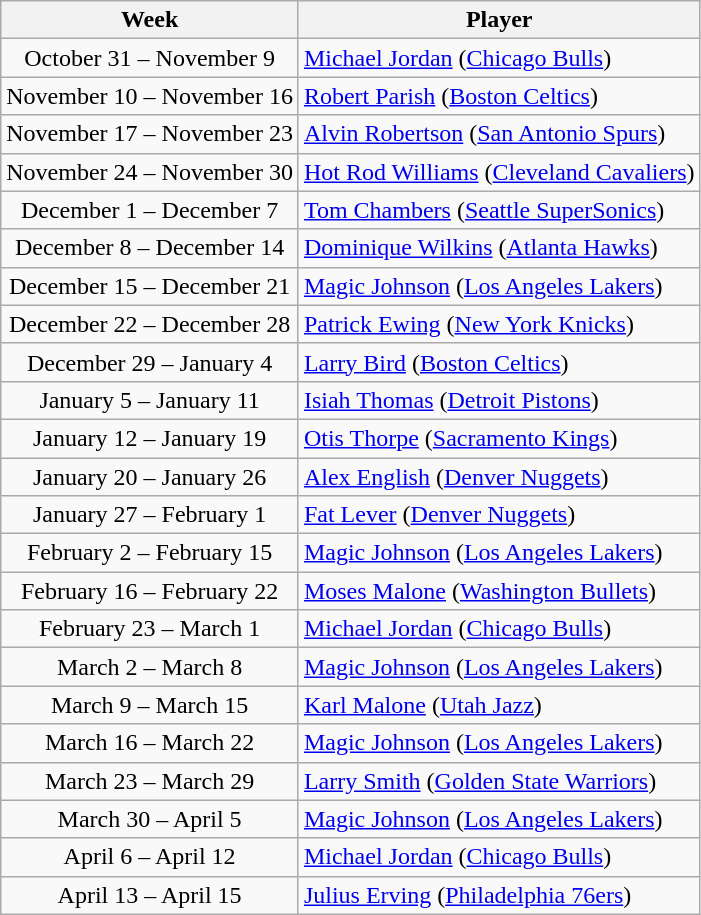<table class="wikitable">
<tr>
<th>Week</th>
<th>Player</th>
</tr>
<tr>
<td align=center>October  31 – November  9</td>
<td><a href='#'>Michael Jordan</a> (<a href='#'>Chicago Bulls</a>)</td>
</tr>
<tr>
<td align=center>November  10 – November  16</td>
<td><a href='#'>Robert Parish</a> (<a href='#'>Boston Celtics</a>)</td>
</tr>
<tr>
<td align=center>November  17 – November  23</td>
<td><a href='#'>Alvin Robertson</a> (<a href='#'>San Antonio Spurs</a>)</td>
</tr>
<tr>
<td align=center>November  24 – November  30</td>
<td><a href='#'>Hot Rod Williams</a> (<a href='#'>Cleveland Cavaliers</a>)</td>
</tr>
<tr>
<td align=center>December  1 – December  7</td>
<td><a href='#'>Tom Chambers</a> (<a href='#'>Seattle SuperSonics</a>)</td>
</tr>
<tr>
<td align=center>December  8 – December  14</td>
<td><a href='#'>Dominique Wilkins</a> (<a href='#'>Atlanta Hawks</a>)</td>
</tr>
<tr>
<td align=center>December  15 – December  21</td>
<td><a href='#'>Magic Johnson</a> (<a href='#'>Los Angeles Lakers</a>)</td>
</tr>
<tr>
<td align=center>December  22 – December  28</td>
<td><a href='#'>Patrick Ewing</a> (<a href='#'>New York Knicks</a>)</td>
</tr>
<tr>
<td align=center>December  29 – January  4</td>
<td><a href='#'>Larry Bird</a> (<a href='#'>Boston Celtics</a>)</td>
</tr>
<tr>
<td align=center>January  5 – January  11</td>
<td><a href='#'>Isiah Thomas</a> (<a href='#'>Detroit Pistons</a>)</td>
</tr>
<tr>
<td align=center>January  12 – January  19</td>
<td><a href='#'>Otis Thorpe</a> (<a href='#'>Sacramento Kings</a>)</td>
</tr>
<tr>
<td align=center>January  20 – January  26</td>
<td><a href='#'>Alex English</a> (<a href='#'>Denver Nuggets</a>)</td>
</tr>
<tr>
<td align=center>January  27 – February  1</td>
<td><a href='#'>Fat Lever</a> (<a href='#'>Denver Nuggets</a>)</td>
</tr>
<tr>
<td align=center>February  2 – February  15</td>
<td><a href='#'>Magic Johnson</a> (<a href='#'>Los Angeles Lakers</a>)</td>
</tr>
<tr>
<td align=center>February  16 – February  22</td>
<td><a href='#'>Moses Malone</a> (<a href='#'>Washington Bullets</a>)</td>
</tr>
<tr>
<td align=center>February  23 – March  1</td>
<td><a href='#'>Michael Jordan</a> (<a href='#'>Chicago Bulls</a>)</td>
</tr>
<tr>
<td align=center>March  2 – March  8</td>
<td><a href='#'>Magic Johnson</a> (<a href='#'>Los Angeles Lakers</a>)</td>
</tr>
<tr>
<td align=center>March  9 – March  15</td>
<td><a href='#'>Karl Malone</a> (<a href='#'>Utah Jazz</a>)</td>
</tr>
<tr>
<td align=center>March  16 – March  22</td>
<td><a href='#'>Magic Johnson</a> (<a href='#'>Los Angeles Lakers</a>)</td>
</tr>
<tr>
<td align=center>March  23 – March  29</td>
<td><a href='#'>Larry Smith</a> (<a href='#'>Golden State Warriors</a>)</td>
</tr>
<tr>
<td align=center>March  30 – April  5</td>
<td><a href='#'>Magic Johnson</a> (<a href='#'>Los Angeles Lakers</a>)</td>
</tr>
<tr>
<td align=center>April  6 – April  12</td>
<td><a href='#'>Michael Jordan</a> (<a href='#'>Chicago Bulls</a>)</td>
</tr>
<tr>
<td align=center>April  13 – April  15</td>
<td><a href='#'>Julius Erving</a> (<a href='#'>Philadelphia 76ers</a>)</td>
</tr>
</table>
